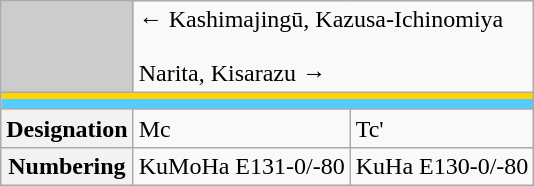<table class="wikitable">
<tr>
<td style="background-color:#ccc;"> </td>
<td colspan="2"><div>← Kashimajingū, Kazusa-Ichinomiya</div><br><div>Narita, Kisarazu →</div></td>
</tr>
<tr style="line-height: 3.3px; background-color: #FFD400;">
<td colspan="3" style="padding:0; border:0;"> </td>
</tr>
<tr style="line-height: 6.7px; background-color: #55CCFF;">
<td colspan="3" style="padding:0; border:0;"> </td>
</tr>
<tr>
<th>Designation</th>
<td>Mc</td>
<td>Tc'</td>
</tr>
<tr>
<th>Numbering</th>
<td>KuMoHa E131-0/-80</td>
<td>KuHa E130-0/-80</td>
</tr>
</table>
